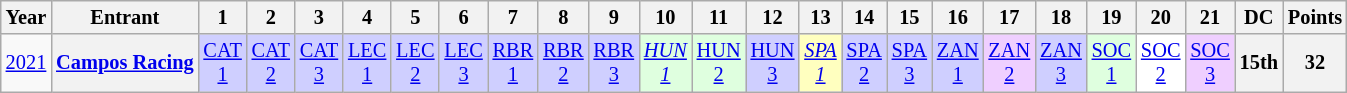<table class="wikitable" style="text-align:center; font-size:85%">
<tr>
<th>Year</th>
<th>Entrant</th>
<th>1</th>
<th>2</th>
<th>3</th>
<th>4</th>
<th>5</th>
<th>6</th>
<th>7</th>
<th>8</th>
<th>9</th>
<th>10</th>
<th>11</th>
<th>12</th>
<th>13</th>
<th>14</th>
<th>15</th>
<th>16</th>
<th>17</th>
<th>18</th>
<th>19</th>
<th>20</th>
<th>21</th>
<th>DC</th>
<th>Points</th>
</tr>
<tr>
<td><a href='#'>2021</a></td>
<th nowrap><a href='#'>Campos Racing</a></th>
<td style="background:#CFCFFF;"><a href='#'>CAT<br>1</a><br></td>
<td style="background:#CFCFFF;"><a href='#'>CAT<br>2</a><br></td>
<td style="background:#CFCFFF;"><a href='#'>CAT<br>3</a><br></td>
<td style="background:#CFCFFF;"><a href='#'>LEC<br>1</a><br></td>
<td style="background:#CFCFFF;"><a href='#'>LEC<br>2</a><br></td>
<td style="background:#CFCFFF;"><a href='#'>LEC<br>3</a><br></td>
<td style="background:#CFCFFF;"><a href='#'>RBR<br>1</a><br></td>
<td style="background:#CFCFFF;"><a href='#'>RBR<br>2</a><br></td>
<td style="background:#CFCFFF;"><a href='#'>RBR<br>3</a><br></td>
<td style="background:#DFFFDF;"><em><a href='#'>HUN<br>1</a></em><br></td>
<td style="background:#DFFFDF;"><a href='#'>HUN<br>2</a><br></td>
<td style="background:#CFCFFF;"><a href='#'>HUN<br>3</a><br></td>
<td style="background:#FFFFBF;"><em><a href='#'>SPA<br>1</a></em><br></td>
<td style="background:#CFCFFF;"><a href='#'>SPA<br>2</a><br></td>
<td style="background:#CFCFFF;"><a href='#'>SPA<br>3</a><br></td>
<td style="background:#CFCFFF;"><a href='#'>ZAN<br>1</a><br></td>
<td style="background:#EFCFFF;"><a href='#'>ZAN<br>2</a><br></td>
<td style="background:#CFCFFF;"><a href='#'>ZAN<br>3</a><br></td>
<td style="background:#DFFFDF;"><a href='#'>SOC<br>1</a><br></td>
<td style="background:#FFFFFF;"><a href='#'>SOC<br>2</a><br></td>
<td style="background:#EFCFFF;"><a href='#'>SOC<br>3</a><br></td>
<th>15th</th>
<th>32</th>
</tr>
</table>
